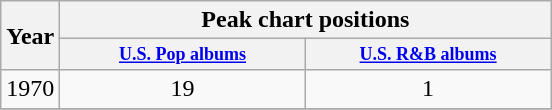<table class="wikitable">
<tr>
<th rowspan="2">Year</th>
<th colspan="3" style="width:20em">Peak chart positions</th>
</tr>
<tr>
<th style="width:3em;font-size:75%"><a href='#'>U.S. Pop albums</a></th>
<th style="width:3em;font-size:75%"><a href='#'>U.S. R&B albums</a></th>
</tr>
<tr>
<td>1970</td>
<td align="center">19</td>
<td align="center">1</td>
</tr>
<tr>
</tr>
</table>
